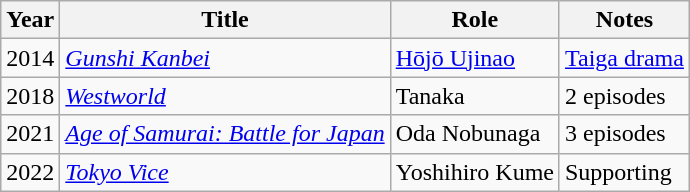<table class="wikitable sortable">
<tr>
<th>Year</th>
<th>Title</th>
<th>Role</th>
<th>Notes</th>
</tr>
<tr>
<td>2014</td>
<td><em><a href='#'>Gunshi Kanbei</a></em></td>
<td><a href='#'>Hōjō Ujinao</a></td>
<td><a href='#'>Taiga drama</a></td>
</tr>
<tr>
<td>2018</td>
<td><em><a href='#'>Westworld</a></em></td>
<td>Tanaka</td>
<td>2 episodes</td>
</tr>
<tr>
<td>2021</td>
<td><em><a href='#'>Age of Samurai: Battle for Japan</a></em></td>
<td>Oda Nobunaga</td>
<td>3 episodes</td>
</tr>
<tr>
<td>2022</td>
<td><em><a href='#'>Tokyo Vice</a></em></td>
<td>Yoshihiro Kume</td>
<td>Supporting</td>
</tr>
</table>
